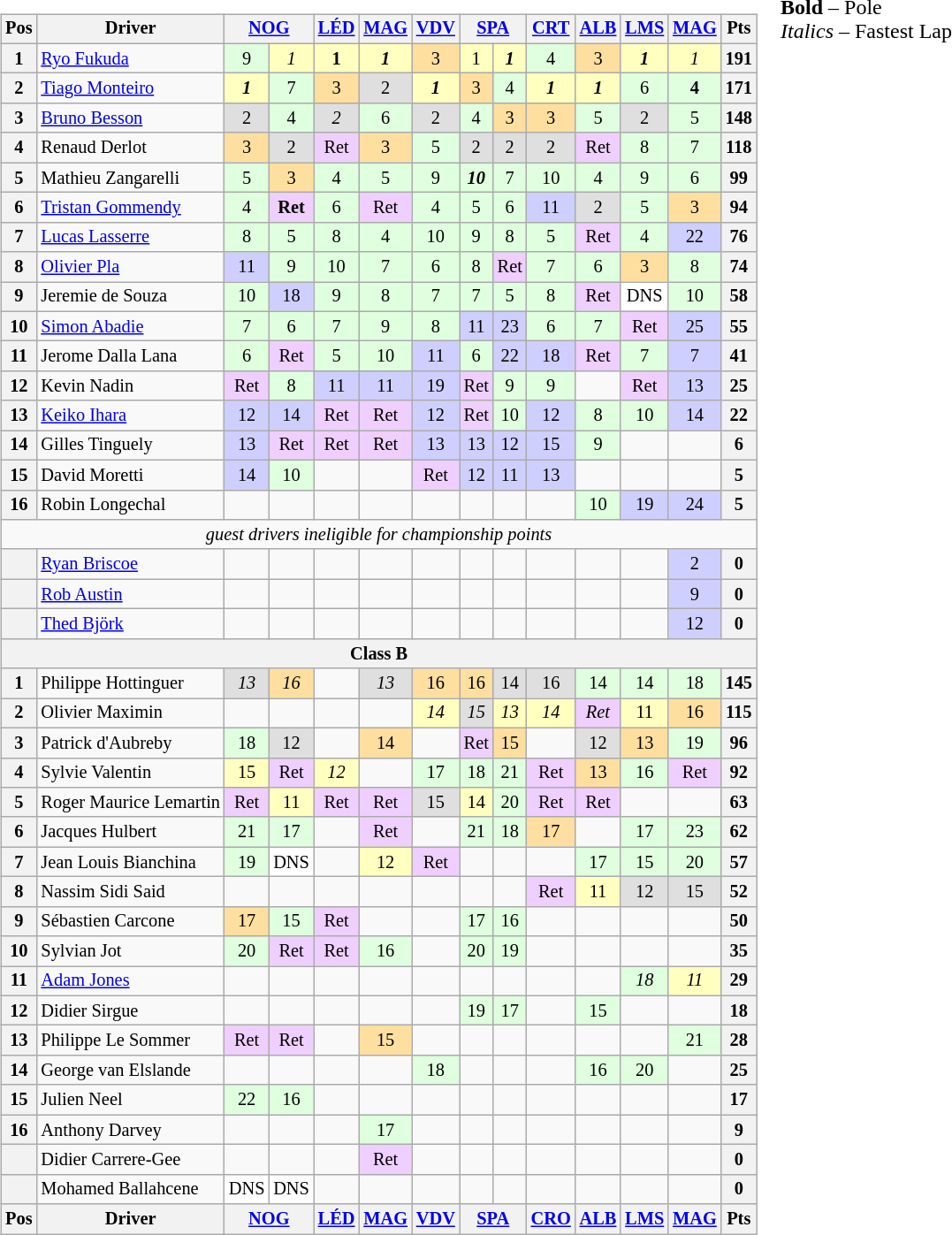<table>
<tr>
<td><br><table class="wikitable" style="font-size: 85%; text-align:center">
<tr valign="top">
<th valign="middle">Pos</th>
<th valign="middle">Driver</th>
<th colspan=2><a href='#'>NOG</a><br></th>
<th><a href='#'>LÉD</a><br></th>
<th><a href='#'>MAG</a><br></th>
<th><a href='#'>VDV</a><br></th>
<th colspan=2><a href='#'>SPA</a><br></th>
<th><a href='#'>CRT</a><br></th>
<th><a href='#'>ALB</a><br></th>
<th><a href='#'>LMS</a><br></th>
<th><a href='#'>MAG</a><br></th>
<th valign="middle">Pts</th>
</tr>
<tr>
<th>1</th>
<td align=left> <a href='#'>Ryo Fukuda</a></td>
<td style="background:#DFFFDF;">9</td>
<td style="background:#FFFFBF;"><em>1</em></td>
<td style="background:#FFFFBF;"><strong>1</strong></td>
<td style="background:#FFFFBF;"><strong><em>1</em></strong></td>
<td style="background:#FFDF9F;">3</td>
<td style="background:#FFFFBF;">1</td>
<td style="background:#FFFFBF;"><strong><em>1</em></strong></td>
<td style="background:#DFFFDF;">4</td>
<td style="background:#FFDF9F;">3</td>
<td style="background:#FFFFBF;"><strong><em>1</em></strong></td>
<td style="background:#FFFFBF;"><em>1</em></td>
<th>191</th>
</tr>
<tr>
<th>2</th>
<td align=left> <a href='#'>Tiago Monteiro</a></td>
<td style="background:#FFFFBF;"><strong><em>1</em></strong></td>
<td style="background:#DFFFDF;">7</td>
<td style="background:#FFDF9F;">3</td>
<td style="background:#DFDFDF;">2</td>
<td style="background:#FFFFBF;"><strong><em>1</em></strong></td>
<td style="background:#FFDF9F;">3</td>
<td style="background:#DFFFDF;">4</td>
<td style="background:#FFFFBF;"><strong><em>1</em></strong></td>
<td style="background:#FFFFBF;"><strong><em>1</em></strong></td>
<td style="background:#DFFFDF;">6</td>
<td style="background:#DFFFDF;"><strong>4</strong></td>
<th>171</th>
</tr>
<tr>
<th>3</th>
<td align=left> <a href='#'>Bruno Besson</a></td>
<td style="background:#DFDFDF;">2</td>
<td style="background:#DFFFDF;">4</td>
<td style="background:#DFDFDF;"><em>2</em></td>
<td style="background:#DFFFDF;">6</td>
<td style="background:#DFDFDF;">2</td>
<td style="background:#DFFFDF;">4</td>
<td style="background:#FFDF9F;">3</td>
<td style="background:#FFDF9F;">3</td>
<td style="background:#DFFFDF;">5</td>
<td style="background:#DFDFDF;">2</td>
<td style="background:#DFFFDF;">5</td>
<th>148</th>
</tr>
<tr>
<th>4</th>
<td align=left> Renaud Derlot</td>
<td style="background:#FFDF9F;">3</td>
<td style="background:#DFDFDF;">2</td>
<td style="background:#EFCFFF;">Ret</td>
<td style="background:#FFDF9F;">3</td>
<td style="background:#DFFFDF;">5</td>
<td style="background:#DFDFDF;">2</td>
<td style="background:#DFDFDF;">2</td>
<td style="background:#DFDFDF;">2</td>
<td style="background:#EFCFFF;">Ret</td>
<td style="background:#DFFFDF;">8</td>
<td style="background:#DFFFDF;">7</td>
<th>118</th>
</tr>
<tr>
<th>5</th>
<td align=left> Mathieu Zangarelli</td>
<td style="background:#DFFFDF;">5</td>
<td style="background:#FFDF9F;">3</td>
<td style="background:#DFFFDF;">4</td>
<td style="background:#DFFFDF;">5</td>
<td style="background:#DFFFDF;">9</td>
<td style="background:#DFFFDF;"><strong><em>10</em></strong></td>
<td style="background:#DFFFDF;">7</td>
<td style="background:#DFFFDF;">10</td>
<td style="background:#DFFFDF;">4</td>
<td style="background:#DFFFDF;">9</td>
<td style="background:#DFFFDF;">6</td>
<th>99</th>
</tr>
<tr>
<th>6</th>
<td align=left> <a href='#'>Tristan Gommendy</a></td>
<td style="background:#DFFFDF;">4</td>
<td style="background:#EFCFFF;"><strong>Ret</strong></td>
<td style="background:#DFFFDF;">6</td>
<td style="background:#EFCFFF;">Ret</td>
<td style="background:#DFFFDF;">4</td>
<td style="background:#DFFFDF;">5</td>
<td style="background:#DFFFDF;">6</td>
<td style="background:#CFCFFF;">11</td>
<td style="background:#DFDFDF;">2</td>
<td style="background:#DFFFDF;">5</td>
<td style="background:#FFDF9F;">3</td>
<th>94</th>
</tr>
<tr>
<th>7</th>
<td align=left> <a href='#'>Lucas Lasserre</a></td>
<td style="background:#DFFFDF;">8</td>
<td style="background:#DFFFDF;">5</td>
<td style="background:#DFFFDF;">8</td>
<td style="background:#DFFFDF;">4</td>
<td style="background:#DFFFDF;">10</td>
<td style="background:#DFFFDF;">9</td>
<td style="background:#DFFFDF;">8</td>
<td style="background:#DFFFDF;">5</td>
<td style="background:#EFCFFF;">Ret</td>
<td style="background:#DFFFDF;">4</td>
<td style="background:#CFCFFF;">22</td>
<th>76</th>
</tr>
<tr>
<th>8</th>
<td align=left> <a href='#'>Olivier Pla</a></td>
<td style="background:#CFCFFF;">11</td>
<td style="background:#DFFFDF;">9</td>
<td style="background:#DFFFDF;">10</td>
<td style="background:#DFFFDF;">7</td>
<td style="background:#DFFFDF;">6</td>
<td style="background:#DFFFDF;">8</td>
<td style="background:#EFCFFF;">Ret</td>
<td style="background:#DFFFDF;">7</td>
<td style="background:#DFFFDF;">6</td>
<td style="background:#FFDF9F;">3</td>
<td style="background:#DFFFDF;">8</td>
<th>74</th>
</tr>
<tr>
<th>9</th>
<td align=left> Jeremie de Souza</td>
<td style="background:#DFFFDF;">10</td>
<td style="background:#CFCFFF;">18</td>
<td style="background:#DFFFDF;">9</td>
<td style="background:#DFFFDF;">8</td>
<td style="background:#DFFFDF;">7</td>
<td style="background:#DFFFDF;">7</td>
<td style="background:#DFFFDF;">5</td>
<td style="background:#DFFFDF;">8</td>
<td style="background:#EFCFFF;">Ret</td>
<td style="background:#FFFFFF;">DNS</td>
<td style="background:#DFFFDF;">10</td>
<th>58</th>
</tr>
<tr>
<th>10</th>
<td align=left> <a href='#'>Simon Abadie</a></td>
<td style="background:#DFFFDF;">7</td>
<td style="background:#DFFFDF;">6</td>
<td style="background:#DFFFDF;">7</td>
<td style="background:#DFFFDF;">9</td>
<td style="background:#DFFFDF;">8</td>
<td style="background:#CFCFFF;">11</td>
<td style="background:#CFCFFF;">23</td>
<td style="background:#DFFFDF;">6</td>
<td style="background:#DFFFDF;">7</td>
<td style="background:#EFCFFF;">Ret</td>
<td style="background:#CFCFFF;">25</td>
<th>55</th>
</tr>
<tr>
<th>11</th>
<td align=left> Jerome Dalla Lana</td>
<td style="background:#DFFFDF;">6</td>
<td style="background:#EFCFFF;">Ret</td>
<td style="background:#DFFFDF;">5</td>
<td style="background:#DFFFDF;">10</td>
<td style="background:#CFCFFF;">11</td>
<td style="background:#DFFFDF;">6</td>
<td style="background:#CFCFFF;">22</td>
<td style="background:#CFCFFF;">18</td>
<td style="background:#EFCFFF;">Ret</td>
<td style="background:#DFFFDF;">7</td>
<td style="background:#CFCFFF;">7</td>
<th>41</th>
</tr>
<tr>
<th>12</th>
<td align=left> Kevin Nadin</td>
<td style="background:#EFCFFF;">Ret</td>
<td style="background:#DFFFDF;">8</td>
<td style="background:#CFCFFF;">11</td>
<td style="background:#CFCFFF;">11</td>
<td style="background:#CFCFFF;">19</td>
<td style="background:#EFCFFF;">Ret</td>
<td style="background:#DFFFDF;">9</td>
<td style="background:#DFFFDF;">9</td>
<td></td>
<td style="background:#EFCFFF;">Ret</td>
<td style="background:#CFCFFF;">13</td>
<th>25</th>
</tr>
<tr>
<th>13</th>
<td align=left> <a href='#'>Keiko Ihara</a></td>
<td style="background:#CFCFFF;">12</td>
<td style="background:#CFCFFF;">14</td>
<td style="background:#EFCFFF;">Ret</td>
<td style="background:#EFCFFF;">Ret</td>
<td style="background:#CFCFFF;">12</td>
<td style="background:#EFCFFF;">Ret</td>
<td style="background:#DFFFDF;">10</td>
<td style="background:#CFCFFF;">12</td>
<td style="background:#DFFFDF;">8</td>
<td style="background:#DFFFDF;">10</td>
<td style="background:#CFCFFF;">14</td>
<th>22</th>
</tr>
<tr>
<th>14</th>
<td align=left> Gilles Tinguely</td>
<td style="background:#CFCFFF;">13</td>
<td style="background:#EFCFFF;">Ret</td>
<td style="background:#EFCFFF;">Ret</td>
<td style="background:#EFCFFF;">Ret</td>
<td style="background:#CFCFFF;">13</td>
<td style="background:#CFCFFF;">13</td>
<td style="background:#CFCFFF;">12</td>
<td style="background:#CFCFFF;">15</td>
<td style="background:#DFFFDF;">9</td>
<td></td>
<td></td>
<th>6</th>
</tr>
<tr>
<th>15</th>
<td align=left> David Moretti</td>
<td style="background:#CFCFFF;">14</td>
<td style="background:#DFFFDF;">10</td>
<td></td>
<td></td>
<td style="background:#EFCFFF;">Ret</td>
<td style="background:#CFCFFF;">12</td>
<td style="background:#CFCFFF;">11</td>
<td style="background:#CFCFFF;">13</td>
<td></td>
<td></td>
<td></td>
<th>5</th>
</tr>
<tr>
<th>16</th>
<td align=left> Robin Longechal</td>
<td></td>
<td></td>
<td></td>
<td></td>
<td></td>
<td></td>
<td></td>
<td></td>
<td style="background:#DFFFDF;">10</td>
<td style="background:#CFCFFF;">19</td>
<td style="background:#CFCFFF;">24</td>
<th>5</th>
</tr>
<tr>
<td colspan=14><em>guest drivers ineligible for championship points</em></td>
</tr>
<tr>
<th></th>
<td align=left> <a href='#'>Ryan Briscoe</a></td>
<td></td>
<td></td>
<td></td>
<td></td>
<td></td>
<td></td>
<td></td>
<td></td>
<td></td>
<td></td>
<td style="background:#CFCFFF;">2</td>
<th>0</th>
</tr>
<tr>
<th></th>
<td align=left> <a href='#'>Rob Austin</a></td>
<td></td>
<td></td>
<td></td>
<td></td>
<td></td>
<td></td>
<td></td>
<td></td>
<td></td>
<td></td>
<td style="background:#CFCFFF;">9</td>
<th>0</th>
</tr>
<tr>
<th></th>
<td align=left> <a href='#'>Thed Björk</a></td>
<td></td>
<td></td>
<td></td>
<td></td>
<td></td>
<td></td>
<td></td>
<td></td>
<td></td>
<td></td>
<td style="background:#CFCFFF;">12</td>
<th>0</th>
</tr>
<tr>
<th colspan=14>Class B</th>
</tr>
<tr>
<th>1</th>
<td align=left> Philippe Hottinguer</td>
<td style="background:#DFDFDF;"><em>13</em></td>
<td style="background:#FFDF9F;"><em>16</em></td>
<td></td>
<td style="background:#DFDFDF;"><em>13</em></td>
<td style="background:#FFDF9F;">16</td>
<td style="background:#FFDF9F;">16</td>
<td style="background:#DFDFDF;">14</td>
<td style="background:#DFDFDF;">16</td>
<td style="background:#DFFFDF;">14</td>
<td style="background:#DFFFDF;">14</td>
<td style="background:#DFFFDF;">18</td>
<th>145</th>
</tr>
<tr>
<th>2</th>
<td align=left> Olivier Maximin</td>
<td></td>
<td></td>
<td></td>
<td></td>
<td style="background:#FFFFBF;"><em>14</em></td>
<td style="background:#DFDFDF;"><em>15</em></td>
<td style="background:#FFFFBF;"><em>13</em></td>
<td style="background:#FFFFBF;"><em>14</em></td>
<td style="background:#EFCFFF;"><em>Ret</em></td>
<td style="background:#FFFFBF;">11</td>
<td style="background:#FFDF9F;">16</td>
<th>115</th>
</tr>
<tr>
<th>3</th>
<td align=left> Patrick d'Aubreby</td>
<td style="background:#DFFFDF;">18</td>
<td style="background:#DFDFDF;">12</td>
<td></td>
<td style="background:#FFDF9F;">14</td>
<td></td>
<td style="background:#EFCFFF;">Ret</td>
<td style="background:#FFDF9F;">15</td>
<td></td>
<td style="background:#DFDFDF;">12</td>
<td style="background:#FFDF9F;">13</td>
<td style="background:#DFFFDF;">19</td>
<th>96</th>
</tr>
<tr>
<th>4</th>
<td align=left> Sylvie Valentin</td>
<td style="background:#FFFFBF;">15</td>
<td style="background:#EFCFFF;">Ret</td>
<td style="background:#FFFFBF;"><em>12</em></td>
<td></td>
<td style="background:#DFFFDF;">17</td>
<td style="background:#DFFFDF;">18</td>
<td style="background:#DFFFDF;">21</td>
<td style="background:#EFCFFF;">Ret</td>
<td style="background:#FFDF9F;">13</td>
<td style="background:#DFFFDF;">16</td>
<td style="background:#EFCFFF;">Ret</td>
<th>92</th>
</tr>
<tr>
<th>5</th>
<td align=left nowrap> Roger Maurice Lemartin</td>
<td style="background:#EFCFFF;">Ret</td>
<td style="background:#FFFFBF;">11</td>
<td style="background:#EFCFFF;">Ret</td>
<td style="background:#EFCFFF;">Ret</td>
<td style="background:#DFDFDF;">15</td>
<td style="background:#FFFFBF;">14</td>
<td style="background:#DFFFDF;">20</td>
<td style="background:#EFCFFF;">Ret</td>
<td style="background:#EFCFFF;">Ret</td>
<td></td>
<td></td>
<th>63</th>
</tr>
<tr>
<th>6</th>
<td align=left> Jacques Hulbert</td>
<td style="background:#DFFFDF;">21</td>
<td style="background:#DFFFDF;">17</td>
<td></td>
<td style="background:#EFCFFF;">Ret</td>
<td></td>
<td style="background:#DFFFDF;">21</td>
<td style="background:#DFFFDF;">18</td>
<td style="background:#FFDF9F;">17</td>
<td></td>
<td style="background:#DFFFDF;">17</td>
<td style="background:#DFFFDF;">23</td>
<th>62</th>
</tr>
<tr>
<th>7</th>
<td align=left> Jean Louis Bianchina</td>
<td style="background:#DFFFDF;">19</td>
<td style="background:#FFFFFF;">DNS</td>
<td></td>
<td style="background:#FFFFBF;">12</td>
<td style="background:#EFCFFF;">Ret</td>
<td></td>
<td></td>
<td></td>
<td style="background:#DFFFDF;">17</td>
<td style="background:#DFFFDF;">15</td>
<td style="background:#DFFFDF;">20</td>
<th>57</th>
</tr>
<tr>
<th>8</th>
<td align=left> Nassim Sidi Said</td>
<td></td>
<td></td>
<td></td>
<td></td>
<td></td>
<td></td>
<td></td>
<td style="background:#EFCFFF;">Ret</td>
<td style="background:#FFFFBF;">11</td>
<td style="background:#DFDFDF;">12</td>
<td style="background:#DFDFDF;">15</td>
<th>52</th>
</tr>
<tr>
<th>9</th>
<td align=left> Sébastien Carcone</td>
<td style="background:#FFDF9F;">17</td>
<td style="background:#DFFFDF;">15</td>
<td style="background:#EFCFFF;">Ret</td>
<td></td>
<td></td>
<td style="background:#DFFFDF;">17</td>
<td style="background:#DFFFDF;">16</td>
<td></td>
<td></td>
<td></td>
<td></td>
<th>50</th>
</tr>
<tr>
<th>10</th>
<td align=left> Sylvian Jot</td>
<td style="background:#DFFFDF;">20</td>
<td style="background:#EFCFFF;">Ret</td>
<td style="background:#EFCFFF;">Ret</td>
<td style="background:#DFFFDF;">16</td>
<td></td>
<td style="background:#DFFFDF;">20</td>
<td style="background:#DFFFDF;">19</td>
<td></td>
<td></td>
<td></td>
<td></td>
<th>35</th>
</tr>
<tr>
<th>11</th>
<td align=left> <a href='#'>Adam Jones</a></td>
<td></td>
<td></td>
<td></td>
<td></td>
<td></td>
<td></td>
<td></td>
<td></td>
<td></td>
<td style="background:#DFFFDF;"><em>18</em></td>
<td style="background:#FFFFBF;"><em>11</em></td>
<th>29</th>
</tr>
<tr>
<th>12</th>
<td align=left> Didier Sirgue</td>
<td></td>
<td></td>
<td></td>
<td></td>
<td></td>
<td style="background:#DFFFDF;">19</td>
<td style="background:#DFFFDF;">17</td>
<td></td>
<td style="background:#DFFFDF;">15</td>
<td></td>
<td></td>
<th>18</th>
</tr>
<tr>
<th>13</th>
<td align=left> Philippe Le Sommer</td>
<td style="background:#EFCFFF;">Ret</td>
<td style="background:#EFCFFF;">Ret</td>
<td></td>
<td style="background:#FFDF9F;">15</td>
<td></td>
<td></td>
<td></td>
<td></td>
<td></td>
<td></td>
<td style="background:#DFFFDF;">21</td>
<th>28</th>
</tr>
<tr>
<th>14</th>
<td align=left> George van Elslande</td>
<td></td>
<td></td>
<td></td>
<td></td>
<td style="background:#DFFFDF;">18</td>
<td></td>
<td></td>
<td></td>
<td style="background:#DFFFDF;">16</td>
<td style="background:#DFFFDF;">20</td>
<td></td>
<th>25</th>
</tr>
<tr>
<th>15</th>
<td align=left> Julien Neel</td>
<td style="background:#DFFFDF;">22</td>
<td style="background:#DFFFDF;">16</td>
<td></td>
<td></td>
<td></td>
<td></td>
<td></td>
<td></td>
<td></td>
<td></td>
<td></td>
<th>17</th>
</tr>
<tr>
<th>16</th>
<td align=left> Anthony Darvey</td>
<td></td>
<td></td>
<td></td>
<td style="background:#DFFFDF;">17</td>
<td></td>
<td></td>
<td></td>
<td></td>
<td></td>
<td></td>
<td></td>
<th>9</th>
</tr>
<tr>
<th></th>
<td align=left> Didier Carrere-Gee</td>
<td></td>
<td></td>
<td></td>
<td style="background:#EFCFFF;">Ret</td>
<td></td>
<td></td>
<td></td>
<td></td>
<td></td>
<td></td>
<td></td>
<th>0</th>
</tr>
<tr>
<th></th>
<td align=left> Mohamed Ballahcene</td>
<td style="background:#FFFFFF;">DNS</td>
<td style="background:#FFFFFF;">DNS</td>
<td></td>
<td></td>
<td></td>
<td></td>
<td></td>
<td></td>
<td></td>
<td></td>
<td></td>
<th>0</th>
</tr>
<tr valign="top">
<th valign="middle">Pos</th>
<th valign="middle">Driver</th>
<th colspan=2><a href='#'>NOG</a><br></th>
<th><a href='#'>LÉD</a><br></th>
<th><a href='#'>MAG</a><br></th>
<th><a href='#'>VDV</a><br></th>
<th colspan=2><a href='#'>SPA</a><br></th>
<th><a href='#'>CRO</a><br></th>
<th><a href='#'>ALB</a><br></th>
<th><a href='#'>LMS</a><br></th>
<th><a href='#'>MAG</a><br></th>
<th valign="middle">Pts</th>
</tr>
</table>
</td>
<td valign="top"><br>
<span><strong>Bold</strong> – Pole<br><em>Italics</em> – Fastest Lap</span></td>
</tr>
</table>
